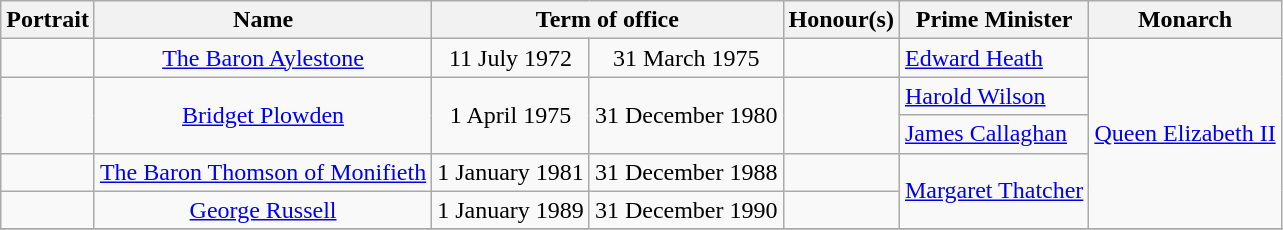<table class="sortable wikitable">
<tr>
<th>Portrait</th>
<th>Name<br></th>
<th colspan=2>Term of office</th>
<th>Honour(s)</th>
<th>Prime Minister</th>
<th>Monarch<br></th>
</tr>
<tr>
<td rowspan=2></td>
<td rowspan=2 align=center><a href='#'>The Baron Aylestone</a><br></td>
<td rowspan=2 align=center>11 July 1972</td>
<td rowspan=2 align=center>31 March 1975</td>
<td rowspan=2></td>
<td><a href='#'>Edward Heath</a></td>
<td rowspan=7><a href='#'>Queen Elizabeth II</a><br></td>
</tr>
<tr>
<td rowspan=2><a href='#'>Harold Wilson</a></td>
</tr>
<tr>
<td rowspan=3></td>
<td rowspan=3 align=center><a href='#'>Bridget Plowden</a><br></td>
<td rowspan=3 align=center>1 April 1975</td>
<td rowspan=3 align=center>31 December 1980</td>
<td rowspan=3></td>
</tr>
<tr>
<td><a href='#'>James Callaghan</a></td>
</tr>
<tr>
<td rowspan=3><a href='#'>Margaret Thatcher</a></td>
</tr>
<tr>
<td></td>
<td align=center><a href='#'>The Baron Thomson of Monifieth</a><br></td>
<td align=center>1 January 1981</td>
<td align=center>31 December 1988</td>
<td></td>
</tr>
<tr>
<td></td>
<td align=center><a href='#'>George Russell</a><br></td>
<td align=center>1 January 1989</td>
<td align=center>31 December 1990</td>
<td></td>
</tr>
<tr>
</tr>
</table>
